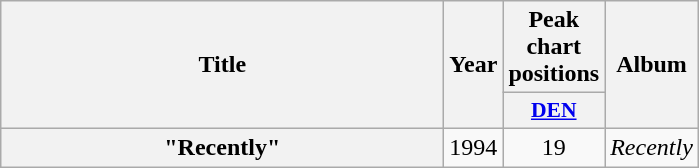<table class="wikitable plainrowheaders" style="text-align:center;" border="1">
<tr>
<th scope="col" rowspan="2" style="width:18em;">Title</th>
<th scope="col" rowspan="2">Year</th>
<th scope="col" colspan="1">Peak chart positions</th>
<th scope="col" rowspan="2">Album</th>
</tr>
<tr>
<th scope="col" style="width:3em;font-size:90%;"><a href='#'>DEN</a><br></th>
</tr>
<tr>
<th scope="row">"Recently"</th>
<td>1994</td>
<td>19</td>
<td><em>Recently</em></td>
</tr>
</table>
